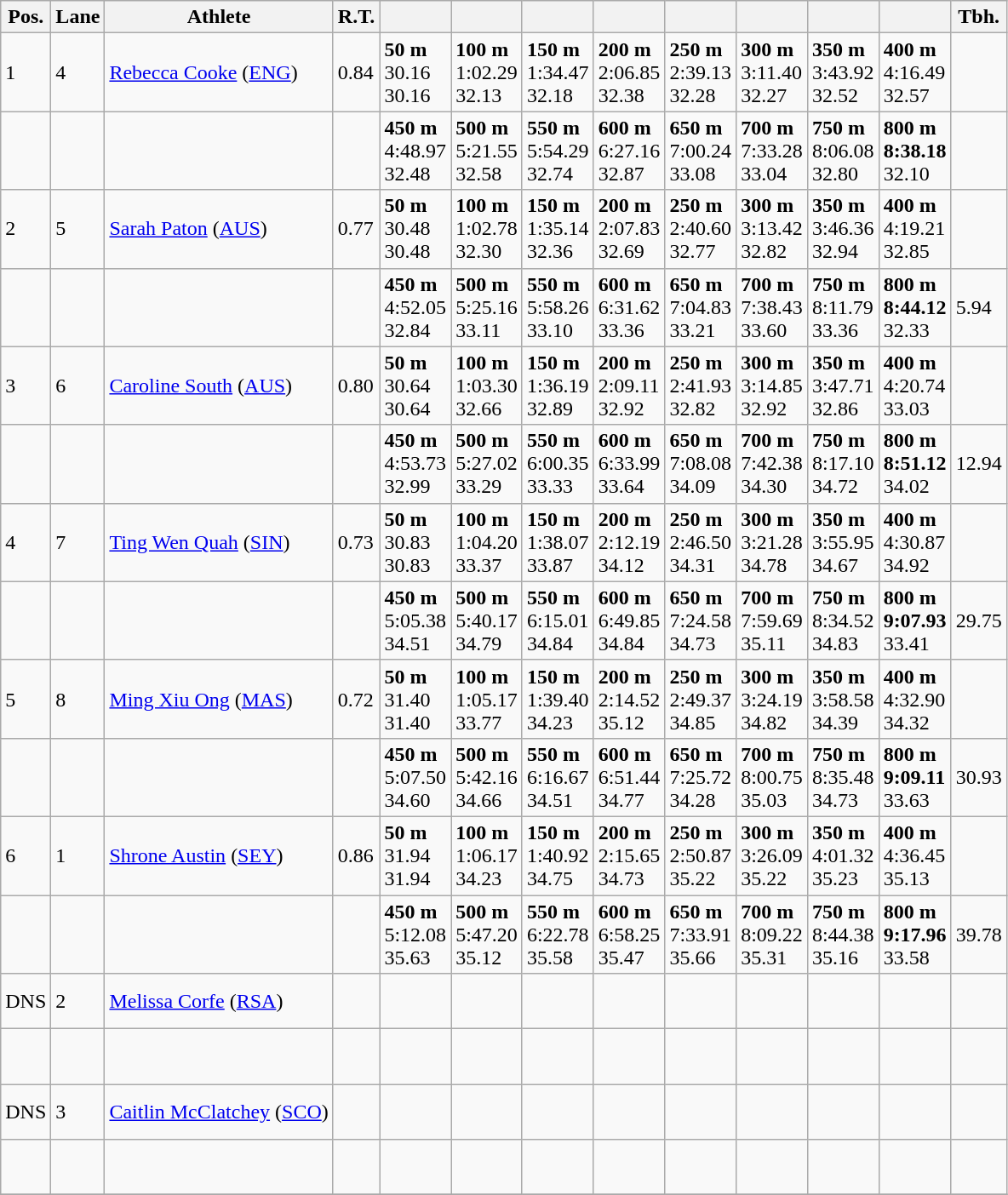<table class="wikitable">
<tr>
<th>Pos.</th>
<th>Lane</th>
<th>Athlete</th>
<th>R.T.</th>
<th></th>
<th></th>
<th></th>
<th></th>
<th></th>
<th></th>
<th></th>
<th></th>
<th>Tbh.</th>
</tr>
<tr>
<td>1</td>
<td>4</td>
<td> <a href='#'>Rebecca Cooke</a> (<a href='#'>ENG</a>)</td>
<td>0.84</td>
<td><strong>50 m</strong><br>30.16<br>30.16</td>
<td><strong>100 m</strong><br>1:02.29<br>32.13</td>
<td><strong>150 m</strong><br>1:34.47<br>32.18</td>
<td><strong>200 m</strong><br>2:06.85<br>32.38</td>
<td><strong>250 m</strong><br>2:39.13<br>32.28</td>
<td><strong>300 m</strong><br>3:11.40<br>32.27</td>
<td><strong>350 m</strong><br>3:43.92<br>32.52</td>
<td><strong>400 m</strong><br>4:16.49<br>32.57</td>
<td></td>
</tr>
<tr>
<td></td>
<td></td>
<td></td>
<td></td>
<td><strong>450 m</strong><br>4:48.97<br>32.48</td>
<td><strong>500 m</strong><br>5:21.55<br>32.58</td>
<td><strong>550 m</strong><br>5:54.29<br>32.74</td>
<td><strong>600 m</strong><br>6:27.16<br>32.87</td>
<td><strong>650 m</strong><br>7:00.24<br>33.08</td>
<td><strong>700 m</strong><br>7:33.28<br>33.04</td>
<td><strong>750 m</strong><br>8:06.08<br>32.80</td>
<td><strong>800 m</strong><br><strong>8:38.18</strong><br>32.10</td>
<td> </td>
</tr>
<tr>
<td>2</td>
<td>5</td>
<td> <a href='#'>Sarah Paton</a> (<a href='#'>AUS</a>)</td>
<td>0.77</td>
<td><strong>50 m</strong><br>30.48<br>30.48</td>
<td><strong>100 m</strong><br>1:02.78<br>32.30</td>
<td><strong>150 m</strong><br>1:35.14<br>32.36</td>
<td><strong>200 m</strong><br>2:07.83<br>32.69</td>
<td><strong>250 m</strong><br>2:40.60<br>32.77</td>
<td><strong>300 m</strong><br>3:13.42<br>32.82</td>
<td><strong>350 m</strong><br>3:46.36<br>32.94</td>
<td><strong>400 m</strong><br>4:19.21<br>32.85</td>
<td></td>
</tr>
<tr>
<td></td>
<td></td>
<td></td>
<td></td>
<td><strong>450 m</strong><br>4:52.05<br>32.84</td>
<td><strong>500 m</strong><br>5:25.16<br>33.11</td>
<td><strong>550 m</strong><br>5:58.26<br>33.10</td>
<td><strong>600 m</strong><br>6:31.62<br>33.36</td>
<td><strong>650 m</strong><br>7:04.83<br>33.21</td>
<td><strong>700 m</strong><br>7:38.43<br>33.60</td>
<td><strong>750 m</strong><br>8:11.79<br>33.36</td>
<td><strong>800 m</strong><br><strong>8:44.12</strong><br>32.33</td>
<td>5.94</td>
</tr>
<tr>
<td>3</td>
<td>6</td>
<td> <a href='#'>Caroline South</a> (<a href='#'>AUS</a>)</td>
<td>0.80</td>
<td><strong>50 m</strong><br>30.64<br>30.64</td>
<td><strong>100 m</strong><br>1:03.30<br>32.66</td>
<td><strong>150 m</strong><br>1:36.19<br>32.89</td>
<td><strong>200 m</strong><br>2:09.11<br>32.92</td>
<td><strong>250 m</strong><br>2:41.93<br>32.82</td>
<td><strong>300 m</strong><br>3:14.85<br>32.92</td>
<td><strong>350 m</strong><br>3:47.71<br>32.86</td>
<td><strong>400 m</strong><br>4:20.74<br>33.03</td>
<td></td>
</tr>
<tr>
<td></td>
<td></td>
<td></td>
<td></td>
<td><strong>450 m</strong><br>4:53.73<br>32.99</td>
<td><strong>500 m</strong><br>5:27.02<br>33.29</td>
<td><strong>550 m</strong><br>6:00.35<br>33.33</td>
<td><strong>600 m</strong><br>6:33.99<br>33.64</td>
<td><strong>650 m</strong><br>7:08.08<br>34.09</td>
<td><strong>700 m</strong><br>7:42.38<br>34.30</td>
<td><strong>750 m</strong><br>8:17.10<br>34.72</td>
<td><strong>800 m</strong><br><strong>8:51.12</strong><br>34.02</td>
<td>12.94</td>
</tr>
<tr>
<td>4</td>
<td>7</td>
<td> <a href='#'>Ting Wen Quah</a> (<a href='#'>SIN</a>)</td>
<td>0.73</td>
<td><strong>50 m</strong><br>30.83<br>30.83</td>
<td><strong>100 m</strong><br>1:04.20<br>33.37</td>
<td><strong>150 m</strong><br>1:38.07<br>33.87</td>
<td><strong>200 m</strong><br>2:12.19<br>34.12</td>
<td><strong>250 m</strong><br>2:46.50<br>34.31</td>
<td><strong>300 m</strong><br>3:21.28<br>34.78</td>
<td><strong>350 m</strong><br>3:55.95<br>34.67</td>
<td><strong>400 m</strong><br>4:30.87<br>34.92</td>
<td></td>
</tr>
<tr>
<td></td>
<td></td>
<td></td>
<td></td>
<td><strong>450 m</strong><br>5:05.38<br>34.51</td>
<td><strong>500 m</strong><br>5:40.17<br>34.79</td>
<td><strong>550 m</strong><br>6:15.01<br>34.84</td>
<td><strong>600 m</strong><br>6:49.85<br>34.84</td>
<td><strong>650 m</strong><br>7:24.58<br>34.73</td>
<td><strong>700 m</strong><br>7:59.69<br>35.11</td>
<td><strong>750 m</strong><br>8:34.52<br>34.83</td>
<td><strong>800 m</strong><br><strong>9:07.93</strong><br>33.41</td>
<td>29.75</td>
</tr>
<tr>
<td>5</td>
<td>8</td>
<td> <a href='#'>Ming Xiu Ong</a> (<a href='#'>MAS</a>)</td>
<td>0.72</td>
<td><strong>50 m</strong><br>31.40<br>31.40</td>
<td><strong>100 m</strong><br>1:05.17<br>33.77</td>
<td><strong>150 m</strong><br>1:39.40<br>34.23</td>
<td><strong>200 m</strong><br>2:14.52<br>35.12</td>
<td><strong>250 m</strong><br>2:49.37<br>34.85</td>
<td><strong>300 m</strong><br>3:24.19<br>34.82</td>
<td><strong>350 m</strong><br>3:58.58<br>34.39</td>
<td><strong>400 m</strong><br>4:32.90<br>34.32</td>
<td></td>
</tr>
<tr>
<td></td>
<td></td>
<td></td>
<td></td>
<td><strong>450 m</strong><br>5:07.50<br>34.60</td>
<td><strong>500 m</strong><br>5:42.16<br>34.66</td>
<td><strong>550 m</strong><br>6:16.67<br>34.51</td>
<td><strong>600 m</strong><br>6:51.44<br>34.77</td>
<td><strong>650 m</strong><br>7:25.72<br>34.28</td>
<td><strong>700 m</strong><br>8:00.75<br>35.03</td>
<td><strong>750 m</strong><br>8:35.48<br>34.73</td>
<td><strong>800 m</strong><br><strong>9:09.11</strong><br>33.63</td>
<td>30.93</td>
</tr>
<tr>
<td>6</td>
<td>1</td>
<td> <a href='#'>Shrone Austin</a> (<a href='#'>SEY</a>)</td>
<td>0.86</td>
<td><strong>50 m</strong><br>31.94<br>31.94</td>
<td><strong>100 m</strong><br>1:06.17<br>34.23</td>
<td><strong>150 m</strong><br>1:40.92<br>34.75</td>
<td><strong>200 m</strong><br>2:15.65<br>34.73</td>
<td><strong>250 m</strong><br>2:50.87<br>35.22</td>
<td><strong>300 m</strong><br>3:26.09<br>35.22</td>
<td><strong>350 m</strong><br>4:01.32<br>35.23</td>
<td><strong>400 m</strong><br>4:36.45<br>35.13</td>
<td></td>
</tr>
<tr>
<td></td>
<td></td>
<td></td>
<td></td>
<td><strong>450 m</strong><br>5:12.08<br>35.63</td>
<td><strong>500 m</strong><br>5:47.20<br>35.12</td>
<td><strong>550 m</strong><br>6:22.78<br>35.58</td>
<td><strong>600 m</strong><br>6:58.25<br>35.47</td>
<td><strong>650 m</strong><br>7:33.91<br>35.66</td>
<td><strong>700 m</strong><br>8:09.22<br>35.31</td>
<td><strong>750 m</strong><br>8:44.38<br>35.16</td>
<td><strong>800 m</strong><br><strong>9:17.96</strong><br>33.58</td>
<td>39.78</td>
</tr>
<tr>
<td>DNS</td>
<td>2</td>
<td> <a href='#'>Melissa Corfe</a> (<a href='#'>RSA</a>)</td>
<td></td>
<td></td>
<td></td>
<td></td>
<td></td>
<td></td>
<td></td>
<td></td>
<td></td>
<td><br> </td>
</tr>
<tr>
<td></td>
<td></td>
<td></td>
<td></td>
<td></td>
<td></td>
<td></td>
<td></td>
<td></td>
<td></td>
<td></td>
<td><br> </td>
<td> </td>
</tr>
<tr>
<td>DNS</td>
<td>3</td>
<td> <a href='#'>Caitlin McClatchey</a> (<a href='#'>SCO</a>)</td>
<td></td>
<td></td>
<td></td>
<td></td>
<td></td>
<td></td>
<td></td>
<td></td>
<td></td>
<td><br> </td>
</tr>
<tr>
<td></td>
<td></td>
<td></td>
<td></td>
<td></td>
<td></td>
<td></td>
<td></td>
<td></td>
<td></td>
<td></td>
<td><br> </td>
<td> </td>
</tr>
<tr>
</tr>
</table>
